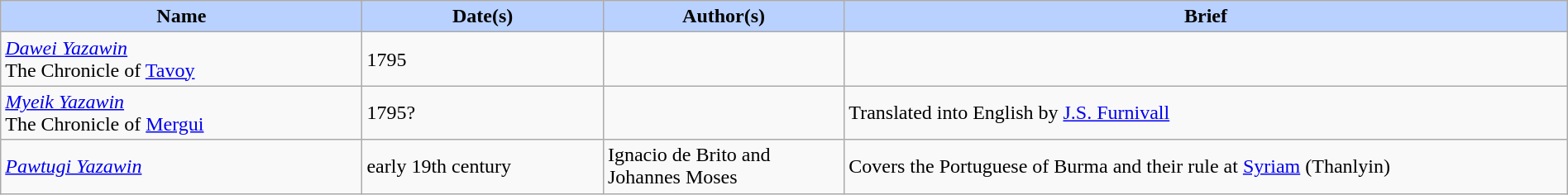<table width=100% class="wikitable sortable" border="1">
<tr>
<th style="background-color:#B9D1FF" width=15%>Name</th>
<th style="background-color:#B9D1FF" width=10%>Date(s)</th>
<th style="background-color:#B9D1FF" width=10%>Author(s)</th>
<th style="background-color:#B9D1FF" width=30%>Brief</th>
</tr>
<tr>
<td><em><a href='#'>Dawei Yazawin</a></em> <br> The Chronicle of <a href='#'>Tavoy</a></td>
<td>1795</td>
<td></td>
<td></td>
</tr>
<tr>
<td><em><a href='#'>Myeik Yazawin</a></em> <br> The Chronicle of <a href='#'>Mergui</a></td>
<td>1795?</td>
<td></td>
<td>Translated into English by <a href='#'>J.S. Furnivall</a></td>
</tr>
<tr>
<td><em><a href='#'>Pawtugi Yazawin</a></em></td>
<td>early 19th century</td>
<td>Ignacio de Brito and Johannes Moses</td>
<td>Covers the Portuguese of Burma and their rule at <a href='#'>Syriam</a> (Thanlyin)</td>
</tr>
</table>
